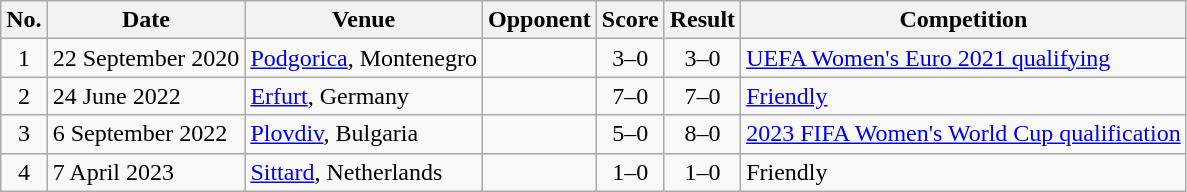<table class="wikitable sortable">
<tr>
<th scope="col">No.</th>
<th scope="col">Date</th>
<th scope="col">Venue</th>
<th scope="col">Opponent</th>
<th scope="col">Score</th>
<th scope="col">Result</th>
<th scope="col">Competition</th>
</tr>
<tr>
<td align="center">1</td>
<td>22 September 2020</td>
<td><a href='#'>Podgorica</a>, Montenegro</td>
<td></td>
<td align="center">3–0</td>
<td align="center">3–0</td>
<td><a href='#'>UEFA Women's Euro 2021 qualifying</a></td>
</tr>
<tr>
<td align="center">2</td>
<td>24 June 2022</td>
<td><a href='#'>Erfurt</a>, Germany</td>
<td></td>
<td align="center">7–0</td>
<td align="center">7–0</td>
<td><a href='#'>Friendly</a></td>
</tr>
<tr>
<td align="center">3</td>
<td>6 September 2022</td>
<td><a href='#'>Plovdiv</a>, Bulgaria</td>
<td></td>
<td align="center">5–0</td>
<td align=center>8–0</td>
<td><a href='#'>2023 FIFA Women's World Cup qualification</a></td>
</tr>
<tr>
<td align="center">4</td>
<td>7 April 2023</td>
<td><a href='#'>Sittard</a>, Netherlands</td>
<td></td>
<td align="center">1–0</td>
<td align=center>1–0</td>
<td>Friendly</td>
</tr>
</table>
